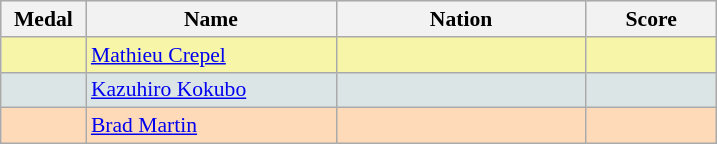<table class=wikitable style="border:1px solid #AAAAAA;font-size:90%">
<tr bgcolor="#E4E4E4">
<th width=50>Medal</th>
<th width=160>Name</th>
<th width=160>Nation</th>
<th width=80>Score</th>
</tr>
<tr bgcolor="#F7F6A8">
<td align="center"></td>
<td><a href='#'>Mathieu Crepel</a></td>
<td></td>
<td align="center"></td>
</tr>
<tr bgcolor="#DCE5E5">
<td align="center"></td>
<td><a href='#'>Kazuhiro Kokubo</a></td>
<td></td>
<td align="center"></td>
</tr>
<tr bgcolor="#FFDAB9">
<td align="center"></td>
<td><a href='#'>Brad Martin</a></td>
<td></td>
<td align="center"></td>
</tr>
</table>
